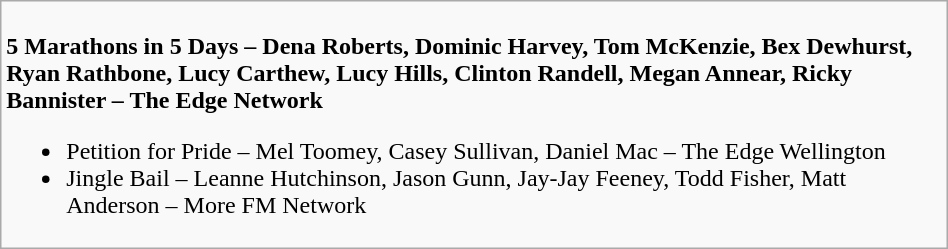<table class=wikitable width="50%">
<tr>
<td valign="top" width="50%"><br>
<strong>5 Marathons in 5 Days – Dena Roberts, Dominic Harvey, Tom McKenzie, Bex Dewhurst, Ryan Rathbone, Lucy Carthew, Lucy Hills, Clinton Randell, Megan Annear, Ricky Bannister – The Edge Network</strong><ul><li>Petition for Pride – Mel Toomey, Casey Sullivan, Daniel Mac – The Edge Wellington</li><li>Jingle Bail – Leanne Hutchinson, Jason Gunn, Jay-Jay Feeney, Todd Fisher, Matt Anderson – More FM Network</li></ul></td>
</tr>
</table>
